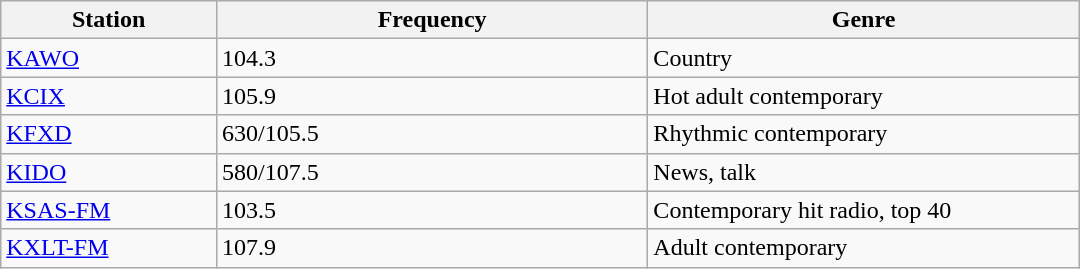<table class="wikitable" style="width:45em;">
<tr>
<th style="width:20%">Station</th>
<th style="width:40%">Frequency</th>
<th style="width:40%">Genre</th>
</tr>
<tr>
<td><a href='#'>KAWO</a></td>
<td>104.3</td>
<td>Country</td>
</tr>
<tr>
<td><a href='#'>KCIX</a></td>
<td>105.9</td>
<td>Hot adult contemporary</td>
</tr>
<tr>
<td><a href='#'>KFXD</a></td>
<td>630/105.5</td>
<td>Rhythmic contemporary</td>
</tr>
<tr>
<td><a href='#'>KIDO</a></td>
<td>580/107.5</td>
<td>News, talk</td>
</tr>
<tr>
<td><a href='#'>KSAS-FM</a></td>
<td>103.5</td>
<td>Contemporary hit radio, top 40</td>
</tr>
<tr>
<td><a href='#'>KXLT-FM</a></td>
<td>107.9</td>
<td>Adult contemporary</td>
</tr>
</table>
